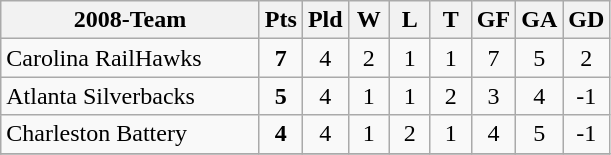<table class="wikitable" style="text-align: center;">
<tr>
<th width="165">2008-Team</th>
<th width="20">Pts</th>
<th width="20">Pld</th>
<th width="20">W</th>
<th width="20">L</th>
<th width="20">T</th>
<th width="20">GF</th>
<th width="20">GA</th>
<th width="20">GD</th>
</tr>
<tr>
<td style="text-align:left;">Carolina RailHawks</td>
<td><strong>7</strong></td>
<td>4</td>
<td>2</td>
<td>1</td>
<td>1</td>
<td>7</td>
<td>5</td>
<td>2</td>
</tr>
<tr>
<td style="text-align:left;">Atlanta Silverbacks</td>
<td><strong>5</strong></td>
<td>4</td>
<td>1</td>
<td>1</td>
<td>2</td>
<td>3</td>
<td>4</td>
<td>-1</td>
</tr>
<tr>
<td style="text-align:left;">Charleston Battery</td>
<td><strong>4</strong></td>
<td>4</td>
<td>1</td>
<td>2</td>
<td>1</td>
<td>4</td>
<td>5</td>
<td>-1</td>
</tr>
<tr>
</tr>
</table>
